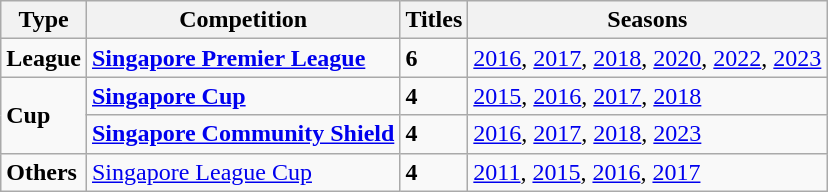<table class="wikitable">
<tr>
<th>Type</th>
<th><strong>Competition</strong></th>
<th><strong>Titles</strong></th>
<th><strong>Seasons</strong></th>
</tr>
<tr>
<td><strong>League</strong></td>
<td><strong><a href='#'>Singapore Premier League</a></strong></td>
<td><strong>6</strong></td>
<td><a href='#'>2016</a>, <a href='#'>2017</a>, <a href='#'>2018</a>, <a href='#'>2020</a>, <a href='#'>2022</a>, <a href='#'>2023</a></td>
</tr>
<tr>
<td rowspan="2"><strong>Cup</strong></td>
<td><strong><a href='#'>Singapore Cup</a></strong></td>
<td><strong>4</strong></td>
<td><a href='#'>2015</a>, <a href='#'>2016</a>, <a href='#'>2017</a>, <a href='#'>2018</a></td>
</tr>
<tr>
<td><strong><a href='#'>Singapore Community Shield</a></strong></td>
<td><strong>4</strong></td>
<td><a href='#'>2016</a>, <a href='#'>2017</a>, <a href='#'>2018</a>, <a href='#'>2023</a></td>
</tr>
<tr>
<td><strong>Others</strong></td>
<td><a href='#'>Singapore League Cup</a></td>
<td><strong>4</strong></td>
<td><a href='#'>2011</a>, <a href='#'>2015</a>, <a href='#'>2016</a>, <a href='#'>2017</a></td>
</tr>
</table>
